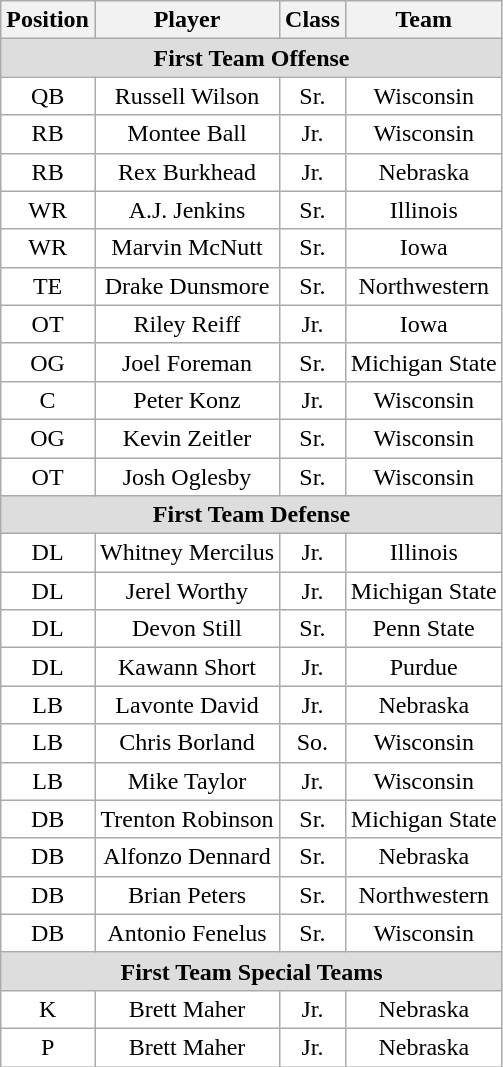<table class="wikitable sortable" border="1">
<tr>
<th>Position</th>
<th>Player</th>
<th>Class</th>
<th>Team</th>
</tr>
<tr>
<td colspan="4" style="text-align:center; background:#DDDDDD;"><strong>First Team Offense</strong></td>
</tr>
<tr>
<td style="text-align:center; background:white">QB</td>
<td style="text-align:center; background:white">Russell Wilson</td>
<td style="text-align:center; background:white">Sr.</td>
<td style="text-align:center; background:white">Wisconsin</td>
</tr>
<tr>
<td style="text-align:center; background:white">RB</td>
<td style="text-align:center; background:white">Montee Ball</td>
<td style="text-align:center; background:white">Jr.</td>
<td style="text-align:center; background:white">Wisconsin</td>
</tr>
<tr>
<td style="text-align:center; background:white">RB</td>
<td style="text-align:center; background:white">Rex Burkhead</td>
<td style="text-align:center; background:white">Jr.</td>
<td style="text-align:center; background:white">Nebraska</td>
</tr>
<tr>
<td style="text-align:center; background:white">WR</td>
<td style="text-align:center; background:white">A.J. Jenkins</td>
<td style="text-align:center; background:white">Sr.</td>
<td style="text-align:center; background:white">Illinois</td>
</tr>
<tr>
<td style="text-align:center; background:white">WR</td>
<td style="text-align:center; background:white">Marvin McNutt</td>
<td style="text-align:center; background:white">Sr.</td>
<td style="text-align:center; background:white">Iowa</td>
</tr>
<tr>
<td style="text-align:center; background:white">TE</td>
<td style="text-align:center; background:white">Drake Dunsmore</td>
<td style="text-align:center; background:white">Sr.</td>
<td style="text-align:center; background:white">Northwestern</td>
</tr>
<tr>
<td style="text-align:center; background:white">OT</td>
<td style="text-align:center; background:white">Riley Reiff</td>
<td style="text-align:center; background:white">Jr.</td>
<td style="text-align:center; background:white">Iowa</td>
</tr>
<tr>
<td style="text-align:center; background:white">OG</td>
<td style="text-align:center; background:white">Joel Foreman</td>
<td style="text-align:center; background:white">Sr.</td>
<td style="text-align:center; background:white">Michigan State</td>
</tr>
<tr>
<td style="text-align:center; background:white">C</td>
<td style="text-align:center; background:white">Peter Konz</td>
<td style="text-align:center; background:white">Jr.</td>
<td style="text-align:center; background:white">Wisconsin</td>
</tr>
<tr>
<td style="text-align:center; background:white">OG</td>
<td style="text-align:center; background:white">Kevin Zeitler</td>
<td style="text-align:center; background:white">Sr.</td>
<td style="text-align:center; background:white">Wisconsin</td>
</tr>
<tr>
<td style="text-align:center; background:white">OT</td>
<td style="text-align:center; background:white">Josh Oglesby</td>
<td style="text-align:center; background:white">Sr.</td>
<td style="text-align:center; background:white">Wisconsin</td>
</tr>
<tr>
<td colspan="4" style="text-align:center; background:#DDDDDD;"><strong>First Team Defense</strong></td>
</tr>
<tr>
<td style="text-align:center; background:white">DL</td>
<td style="text-align:center; background:white">Whitney Mercilus</td>
<td style="text-align:center; background:white">Jr.</td>
<td style="text-align:center; background:white">Illinois</td>
</tr>
<tr>
<td style="text-align:center; background:white">DL</td>
<td style="text-align:center; background:white">Jerel Worthy</td>
<td style="text-align:center; background:white">Jr.</td>
<td style="text-align:center; background:white">Michigan State</td>
</tr>
<tr>
<td style="text-align:center; background:white">DL</td>
<td style="text-align:center; background:white">Devon Still</td>
<td style="text-align:center; background:white">Sr.</td>
<td style="text-align:center; background:white">Penn State</td>
</tr>
<tr>
<td style="text-align:center; background:white">DL</td>
<td style="text-align:center; background:white">Kawann Short</td>
<td style="text-align:center; background:white">Jr.</td>
<td style="text-align:center; background:white">Purdue</td>
</tr>
<tr>
<td style="text-align:center; background:white">LB</td>
<td style="text-align:center; background:white">Lavonte David</td>
<td style="text-align:center; background:white">Jr.</td>
<td style="text-align:center; background:white">Nebraska</td>
</tr>
<tr>
<td style="text-align:center; background:white">LB</td>
<td style="text-align:center; background:white">Chris Borland</td>
<td style="text-align:center; background:white">So.</td>
<td style="text-align:center; background:white">Wisconsin</td>
</tr>
<tr>
<td style="text-align:center; background:white">LB</td>
<td style="text-align:center; background:white">Mike Taylor</td>
<td style="text-align:center; background:white">Jr.</td>
<td style="text-align:center; background:white">Wisconsin</td>
</tr>
<tr>
<td style="text-align:center; background:white">DB</td>
<td style="text-align:center; background:white">Trenton Robinson</td>
<td style="text-align:center; background:white">Sr.</td>
<td style="text-align:center; background:white">Michigan State</td>
</tr>
<tr>
<td style="text-align:center; background:white">DB</td>
<td style="text-align:center; background:white">Alfonzo Dennard</td>
<td style="text-align:center; background:white">Sr.</td>
<td style="text-align:center; background:white">Nebraska</td>
</tr>
<tr>
<td style="text-align:center; background:white">DB</td>
<td style="text-align:center; background:white">Brian Peters</td>
<td style="text-align:center; background:white">Sr.</td>
<td style="text-align:center; background:white">Northwestern</td>
</tr>
<tr>
<td style="text-align:center; background:white">DB</td>
<td style="text-align:center; background:white">Antonio Fenelus</td>
<td style="text-align:center; background:white">Sr.</td>
<td style="text-align:center; background:white">Wisconsin</td>
</tr>
<tr>
<td colspan="4" style="text-align:center; background:#DDDDDD;"><strong>First Team Special Teams</strong></td>
</tr>
<tr>
<td style="text-align:center; background:white">K</td>
<td style="text-align:center; background:white">Brett Maher</td>
<td style="text-align:center; background:white">Jr.</td>
<td style="text-align:center; background:white">Nebraska</td>
</tr>
<tr>
<td style="text-align:center; background:white">P</td>
<td style="text-align:center; background:white">Brett Maher</td>
<td style="text-align:center; background:white">Jr.</td>
<td style="text-align:center; background:white">Nebraska</td>
</tr>
</table>
